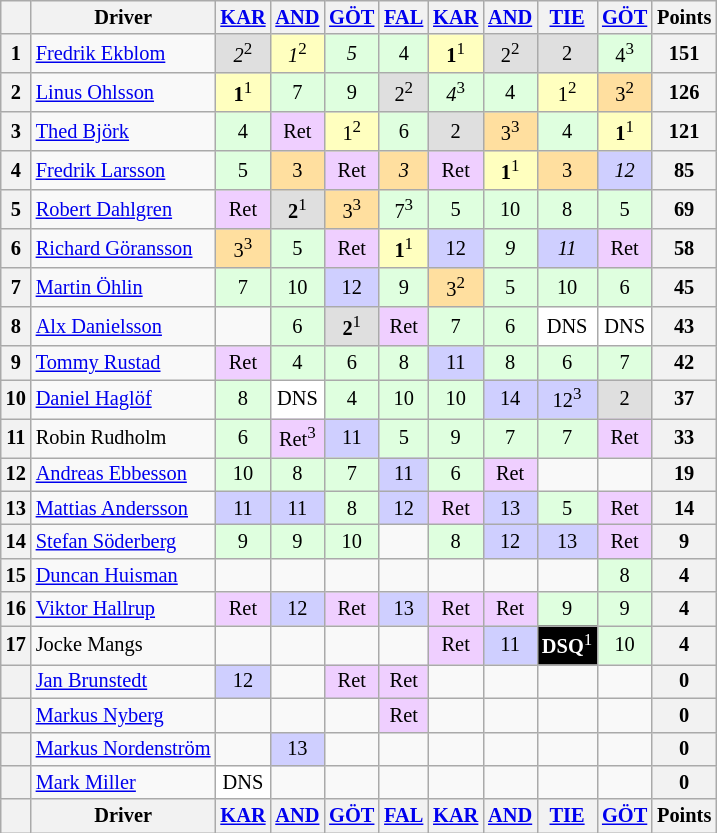<table class="wikitable" style="font-size:85%; text-align:center;">
<tr valign="top">
<th valign="middle"></th>
<th valign="middle">Driver</th>
<th><a href='#'>KAR</a></th>
<th><a href='#'>AND</a></th>
<th><a href='#'>GÖT</a></th>
<th><a href='#'>FAL</a></th>
<th><a href='#'>KAR</a></th>
<th><a href='#'>AND</a></th>
<th><a href='#'>TIE</a></th>
<th><a href='#'>GÖT</a></th>
<th valign="middle">Points</th>
</tr>
<tr>
<th>1</th>
<td align="left"> <a href='#'>Fredrik Ekblom</a></td>
<td style="background:#dfdfdf;"><em>2</em><sup>2</sup></td>
<td style="background:#ffffbf;"><em>1</em><sup>2</sup></td>
<td style="background:#dfffdf;"><em>5</em></td>
<td style="background:#dfffdf;">4</td>
<td style="background:#ffffbf;"><strong>1</strong><sup>1</sup></td>
<td style="background:#dfdfdf;">2<sup>2</sup></td>
<td style="background:#dfdfdf;">2</td>
<td style="background:#dfffdf;">4<sup>3</sup></td>
<th>151</th>
</tr>
<tr>
<th>2</th>
<td align="left"> <a href='#'>Linus Ohlsson</a></td>
<td style="background:#ffffbf;"><strong>1</strong><sup>1</sup></td>
<td style="background:#dfffdf;">7</td>
<td style="background:#dfffdf;">9</td>
<td style="background:#dfdfdf;">2<sup>2</sup></td>
<td style="background:#dfffdf;"><em>4</em><sup>3</sup></td>
<td style="background:#dfffdf;">4</td>
<td style="background:#ffffbf;">1<sup>2</sup></td>
<td style="background:#ffdf9f;">3<sup>2</sup></td>
<th>126</th>
</tr>
<tr>
<th>3</th>
<td align="left"> <a href='#'>Thed Björk</a></td>
<td style="background:#dfffdf;">4</td>
<td style="background:#efcfff;">Ret</td>
<td style="background:#ffffbf;">1<sup>2</sup></td>
<td style="background:#dfffdf;">6</td>
<td style="background:#dfdfdf;">2</td>
<td style="background:#ffdf9f;">3<sup>3</sup></td>
<td style="background:#dfffdf;">4</td>
<td style="background:#ffffbf;"><strong>1</strong><sup>1</sup></td>
<th>121</th>
</tr>
<tr>
<th>4</th>
<td align="left"> <a href='#'>Fredrik Larsson</a></td>
<td style="background:#dfffdf;">5</td>
<td style="background:#ffdf9f;">3</td>
<td style="background:#efcfff;">Ret</td>
<td style="background:#ffdf9f;"><em>3</em></td>
<td style="background:#efcfff;">Ret</td>
<td style="background:#ffffbf;"><strong>1</strong><sup>1</sup></td>
<td style="background:#ffdf9f;">3</td>
<td style="background:#cfcfff;"><em>12</em></td>
<th>85</th>
</tr>
<tr>
<th>5</th>
<td align="left"> <a href='#'>Robert Dahlgren</a></td>
<td style="background:#efcfff;">Ret</td>
<td style="background:#dfdfdf;"><strong>2</strong><sup>1</sup></td>
<td style="background:#ffdf9f;">3<sup>3</sup></td>
<td style="background:#dfffdf;">7<sup>3</sup></td>
<td style="background:#dfffdf;">5</td>
<td style="background:#dfffdf;">10</td>
<td style="background:#dfffdf;">8</td>
<td style="background:#dfffdf;">5</td>
<th>69</th>
</tr>
<tr>
<th>6</th>
<td align="left"> <a href='#'>Richard Göransson</a></td>
<td style="background:#ffdf9f;">3<sup>3</sup></td>
<td style="background:#dfffdf;">5</td>
<td style="background:#efcfff;">Ret</td>
<td style="background:#ffffbf;"><strong>1</strong><sup>1</sup></td>
<td style="background:#cfcfff;">12</td>
<td style="background:#dfffdf;"><em>9</em></td>
<td style="background:#cfcfff;"><em>11</em></td>
<td style="background:#efcfff;">Ret</td>
<th>58</th>
</tr>
<tr>
<th>7</th>
<td align="left"> <a href='#'>Martin Öhlin</a></td>
<td style="background:#dfffdf;">7</td>
<td style="background:#dfffdf;">10</td>
<td style="background:#cfcfff;">12</td>
<td style="background:#dfffdf;">9</td>
<td style="background:#ffdf9f;">3<sup>2</sup></td>
<td style="background:#dfffdf;">5</td>
<td style="background:#dfffdf;">10</td>
<td style="background:#dfffdf;">6</td>
<th>45</th>
</tr>
<tr>
<th>8</th>
<td align="left"> <a href='#'>Alx Danielsson</a></td>
<td></td>
<td style="background:#dfffdf;">6</td>
<td style="background:#dfdfdf;"><strong>2</strong><sup>1</sup></td>
<td style="background:#efcfff;">Ret</td>
<td style="background:#dfffdf;">7</td>
<td style="background:#dfffdf;">6</td>
<td style="background:#ffffff;">DNS</td>
<td style="background:#ffffff;">DNS</td>
<th>43</th>
</tr>
<tr>
<th>9</th>
<td align="left"> <a href='#'>Tommy Rustad</a></td>
<td style="background:#efcfff;">Ret</td>
<td style="background:#dfffdf;">4</td>
<td style="background:#dfffdf;">6</td>
<td style="background:#dfffdf;">8</td>
<td style="background:#cfcfff;">11</td>
<td style="background:#dfffdf;">8</td>
<td style="background:#dfffdf;">6</td>
<td style="background:#dfffdf;">7</td>
<th>42</th>
</tr>
<tr>
<th>10</th>
<td align="left"> <a href='#'>Daniel Haglöf</a></td>
<td style="background:#dfffdf;">8</td>
<td style="background:#ffffff;">DNS</td>
<td style="background:#dfffdf;">4</td>
<td style="background:#dfffdf;">10</td>
<td style="background:#dfffdf;">10</td>
<td style="background:#cfcfff;">14</td>
<td style="background:#cfcfff;">12<sup>3</sup></td>
<td style="background:#dfdfdf;">2</td>
<th>37</th>
</tr>
<tr>
<th>11</th>
<td align="left"> Robin Rudholm</td>
<td style="background:#dfffdf;">6</td>
<td style="background:#efcfff;">Ret<sup>3</sup></td>
<td style="background:#cfcfff;">11</td>
<td style="background:#dfffdf;">5</td>
<td style="background:#dfffdf;">9</td>
<td style="background:#dfffdf;">7</td>
<td style="background:#dfffdf;">7</td>
<td style="background:#efcfff;">Ret</td>
<th>33</th>
</tr>
<tr>
<th>12</th>
<td align="left"> <a href='#'>Andreas Ebbesson</a></td>
<td style="background:#dfffdf;">10</td>
<td style="background:#dfffdf;">8</td>
<td style="background:#dfffdf;">7</td>
<td style="background:#cfcfff;">11</td>
<td style="background:#dfffdf;">6</td>
<td style="background:#efcfff;">Ret</td>
<td></td>
<td></td>
<th>19</th>
</tr>
<tr>
<th>13</th>
<td align="left"> <a href='#'>Mattias Andersson</a></td>
<td style="background:#cfcfff;">11</td>
<td style="background:#cfcfff;">11</td>
<td style="background:#dfffdf;">8</td>
<td style="background:#cfcfff;">12</td>
<td style="background:#efcfff;">Ret</td>
<td style="background:#cfcfff;">13</td>
<td style="background:#dfffdf;">5</td>
<td style="background:#efcfff;">Ret</td>
<th>14</th>
</tr>
<tr>
<th>14</th>
<td align="left"> <a href='#'>Stefan Söderberg</a></td>
<td style="background:#dfffdf;">9</td>
<td style="background:#dfffdf;">9</td>
<td style="background:#dfffdf;">10</td>
<td></td>
<td style="background:#dfffdf;">8</td>
<td style="background:#cfcfff;">12</td>
<td style="background:#cfcfff;">13</td>
<td style="background:#efcfff;">Ret</td>
<th>9</th>
</tr>
<tr>
<th>15</th>
<td align="left"> <a href='#'>Duncan Huisman</a></td>
<td></td>
<td></td>
<td></td>
<td></td>
<td></td>
<td></td>
<td></td>
<td style="background:#dfffdf;">8</td>
<th>4</th>
</tr>
<tr>
<th>16</th>
<td align="left"> <a href='#'>Viktor Hallrup</a></td>
<td style="background:#efcfff;">Ret</td>
<td style="background:#cfcfff;">12</td>
<td style="background:#efcfff;">Ret</td>
<td style="background:#cfcfff;">13</td>
<td style="background:#efcfff;">Ret</td>
<td style="background:#efcfff;">Ret</td>
<td style="background:#dfffdf;">9</td>
<td style="background:#dfffdf;">9</td>
<th>4</th>
</tr>
<tr>
<th>17</th>
<td align="left"> Jocke Mangs</td>
<td></td>
<td></td>
<td></td>
<td></td>
<td style="background:#efcfff;">Ret</td>
<td style="background:#cfcfff;">11</td>
<td style="background:#000000; color:white;"><strong>DSQ</strong><sup>1</sup></td>
<td style="background:#dfffdf;">10</td>
<th>4</th>
</tr>
<tr>
<th></th>
<td align="left"> <a href='#'>Jan Brunstedt</a></td>
<td style="background:#cfcfff;">12</td>
<td></td>
<td style="background:#efcfff;">Ret</td>
<td style="background:#efcfff;">Ret</td>
<td></td>
<td></td>
<td></td>
<td></td>
<th>0</th>
</tr>
<tr>
<th></th>
<td align="left"> <a href='#'>Markus Nyberg</a></td>
<td></td>
<td></td>
<td></td>
<td style="background:#efcfff;">Ret</td>
<td></td>
<td></td>
<td></td>
<td></td>
<th>0</th>
</tr>
<tr>
<th></th>
<td align="left"> <a href='#'>Markus Nordenström</a></td>
<td></td>
<td style="background:#cfcfff;">13</td>
<td></td>
<td></td>
<td></td>
<td></td>
<td></td>
<td></td>
<th>0</th>
</tr>
<tr>
<th></th>
<td align="left"> <a href='#'>Mark Miller</a></td>
<td style="background:#ffffff;">DNS</td>
<td></td>
<td></td>
<td></td>
<td></td>
<td></td>
<td></td>
<td></td>
<th>0</th>
</tr>
<tr valign="top">
<th valign="middle"></th>
<th valign="middle">Driver</th>
<th><a href='#'>KAR</a></th>
<th><a href='#'>AND</a></th>
<th><a href='#'>GÖT</a></th>
<th><a href='#'>FAL</a></th>
<th><a href='#'>KAR</a></th>
<th><a href='#'>AND</a></th>
<th><a href='#'>TIE</a></th>
<th><a href='#'>GÖT</a></th>
<th valign="middle">Points</th>
</tr>
</table>
